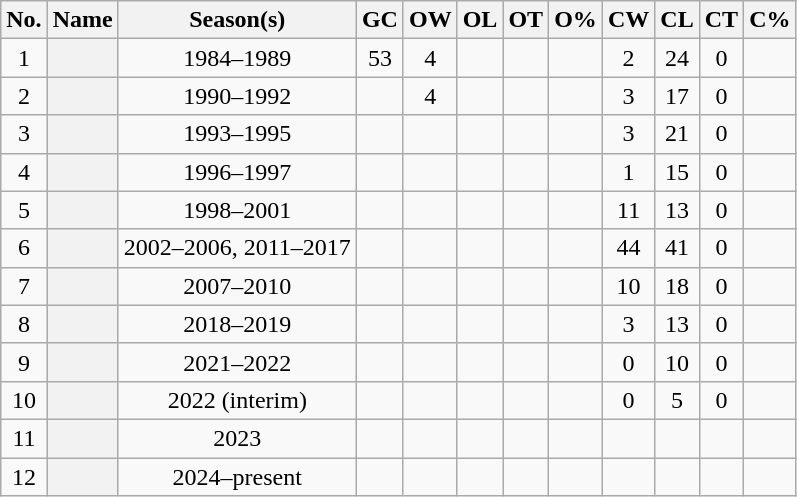<table class="wikitable sortable plainrowheaders" style="text-align:center">
<tr>
<th scope="col" class="unsortable">No.</th>
<th scope="col">Name</th>
<th scope="col">Season(s)</th>
<th scope="col">GC</th>
<th scope="col">OW</th>
<th scope="col">OL</th>
<th scope="col">OT</th>
<th scope="col">O%</th>
<th scope="col">CW</th>
<th scope="col">CL</th>
<th scope="col">CT</th>
<th scope="col">C%</th>
</tr>
<tr>
<td>1</td>
<th scope="row"></th>
<td>1984–1989</td>
<td>53</td>
<td>4</td>
<td></td>
<td></td>
<td></td>
<td>2</td>
<td>24</td>
<td>0</td>
<td></td>
</tr>
<tr>
<td>2</td>
<th scope="row"></th>
<td>1990–1992</td>
<td></td>
<td>4</td>
<td></td>
<td></td>
<td></td>
<td>3</td>
<td>17</td>
<td>0</td>
<td></td>
</tr>
<tr>
<td>3</td>
<th scope="row"></th>
<td>1993–1995</td>
<td></td>
<td></td>
<td></td>
<td></td>
<td></td>
<td>3</td>
<td>21</td>
<td>0</td>
<td></td>
</tr>
<tr>
<td>4</td>
<th scope="row"></th>
<td>1996–1997</td>
<td></td>
<td></td>
<td></td>
<td></td>
<td></td>
<td>1</td>
<td>15</td>
<td>0</td>
<td></td>
</tr>
<tr>
<td>5</td>
<th scope="row"></th>
<td>1998–2001</td>
<td></td>
<td></td>
<td></td>
<td></td>
<td></td>
<td>11</td>
<td>13</td>
<td>0</td>
<td></td>
</tr>
<tr>
<td>6</td>
<th scope="row"></th>
<td>2002–2006, 2011–2017</td>
<td></td>
<td></td>
<td></td>
<td></td>
<td></td>
<td>44</td>
<td>41</td>
<td>0</td>
<td></td>
</tr>
<tr>
<td>7</td>
<th scope="row"></th>
<td>2007–2010</td>
<td></td>
<td></td>
<td></td>
<td></td>
<td></td>
<td>10</td>
<td>18</td>
<td>0</td>
<td></td>
</tr>
<tr>
<td>8</td>
<th scope="row"></th>
<td>2018–2019</td>
<td></td>
<td></td>
<td></td>
<td></td>
<td></td>
<td>3</td>
<td>13</td>
<td>0</td>
<td></td>
</tr>
<tr>
<td>9</td>
<th scope="row"></th>
<td>2021–2022</td>
<td></td>
<td></td>
<td></td>
<td></td>
<td></td>
<td>0</td>
<td>10</td>
<td>0</td>
<td></td>
</tr>
<tr>
<td>10</td>
<th scope="row"></th>
<td>2022 (interim)</td>
<td></td>
<td></td>
<td></td>
<td></td>
<td></td>
<td>0</td>
<td>5</td>
<td>0</td>
<td></td>
</tr>
<tr>
<td>11</td>
<th scope="row"></th>
<td>2023</td>
<td></td>
<td></td>
<td></td>
<td></td>
<td></td>
<td></td>
<td></td>
<td></td>
<td></td>
</tr>
<tr>
<td>12</td>
<th scope="row"></th>
<td>2024–present</td>
<td></td>
<td></td>
<td></td>
<td></td>
<td></td>
<td></td>
<td></td>
<td></td>
<td></td>
</tr>
</table>
